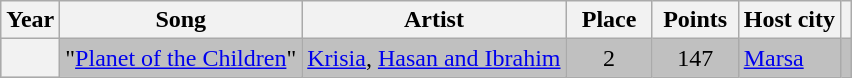<table class="wikitable plainrowheaders">
<tr>
<th>Year</th>
<th>Song</th>
<th>Artist</th>
<th style="width:50px;">Place</th>
<th style="width:50px;">Points</th>
<th>Host city</th>
<th class="unsortable"></th>
</tr>
<tr style="background-color:silver;">
<th scope="row"></th>
<td>"<a href='#'>Planet of the Children</a>"</td>
<td><a href='#'>Krisia</a>, <a href='#'>Hasan and Ibrahim</a></td>
<td style="text-align:center;">2</td>
<td style="text-align:center;">147</td>
<td> <a href='#'>Marsa</a></td>
<td style="text-align:center;"></td>
</tr>
</table>
